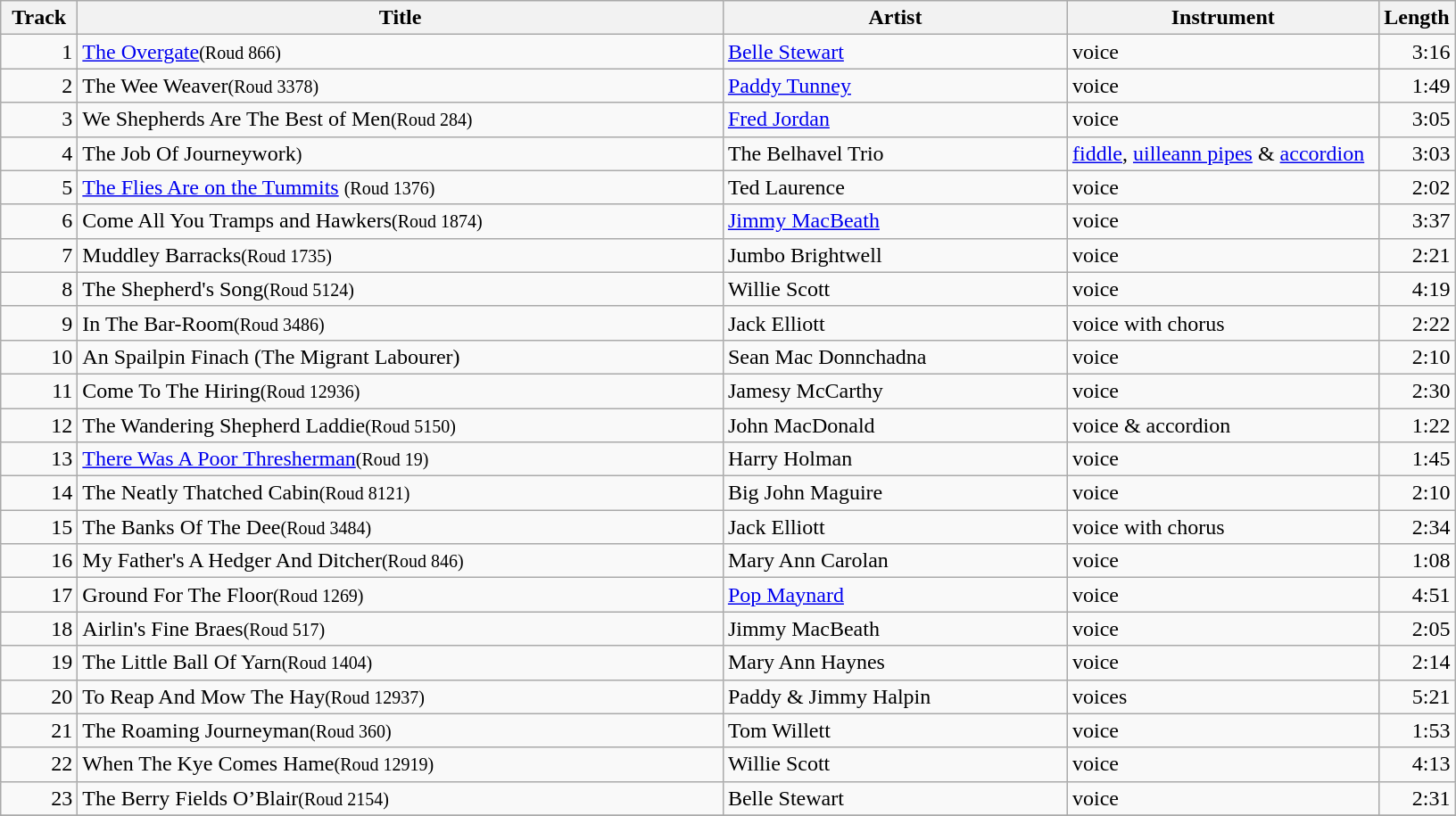<table class="wikitable">
<tr>
<th style="width:  50px">Track</th>
<th style="width: 475px">Title</th>
<th style="width: 250px">Artist</th>
<th style="width: 225px">Instrument</th>
<th style="width:  50px">Length</th>
</tr>
<tr>
<td style="text-align: right;">1</td>
<td><a href='#'>The Overgate</a><small>(Roud 866)</small></td>
<td><a href='#'>Belle Stewart</a></td>
<td>voice</td>
<td style="text-align: right;">3:16</td>
</tr>
<tr>
<td style="text-align: right;">2</td>
<td>The Wee Weaver<small>(Roud 3378)</small></td>
<td><a href='#'>Paddy Tunney</a></td>
<td>voice</td>
<td style="text-align: right;">1:49</td>
</tr>
<tr>
<td style="text-align: right;">3</td>
<td>We Shepherds Are The Best of Men<small>(Roud 284)</small></td>
<td><a href='#'>Fred Jordan</a></td>
<td>voice</td>
<td style="text-align: right;">3:05</td>
</tr>
<tr>
<td style="text-align: right;">4</td>
<td>The Job Of Journeywork<small>)</small></td>
<td>The Belhavel Trio</td>
<td><a href='#'>fiddle</a>, <a href='#'>uilleann pipes</a> & <a href='#'>accordion</a></td>
<td style="text-align: right;">3:03</td>
</tr>
<tr>
<td style="text-align: right;">5</td>
<td><a href='#'>The Flies Are on the Tummits</a> <small>(Roud 1376)</small></td>
<td>Ted Laurence</td>
<td>voice</td>
<td style="text-align: right;">2:02</td>
</tr>
<tr>
<td style="text-align: right;">6</td>
<td>Come All You Tramps and Hawkers<small>(Roud 1874)</small></td>
<td><a href='#'>Jimmy MacBeath</a></td>
<td>voice</td>
<td style="text-align: right;">3:37</td>
</tr>
<tr>
<td style="text-align: right;">7</td>
<td>Muddley Barracks<small>(Roud 1735)</small></td>
<td>Jumbo Brightwell</td>
<td>voice</td>
<td style="text-align: right;">2:21</td>
</tr>
<tr>
<td style="text-align: right;">8</td>
<td>The Shepherd's Song<small>(Roud 5124)</small></td>
<td>Willie Scott</td>
<td>voice</td>
<td style="text-align: right;">4:19</td>
</tr>
<tr>
<td style="text-align: right;">9</td>
<td>In The Bar-Room<small>(Roud 3486)</small></td>
<td>Jack Elliott</td>
<td>voice with chorus</td>
<td style="text-align: right;">2:22</td>
</tr>
<tr>
<td style="text-align: right;">10</td>
<td>An Spailpin Finach (The Migrant Labourer)</td>
<td>Sean Mac Donnchadna</td>
<td>voice</td>
<td style="text-align: right;">2:10</td>
</tr>
<tr>
<td style="text-align: right;">11</td>
<td>Come To The Hiring<small>(Roud 12936)</small></td>
<td>Jamesy McCarthy</td>
<td>voice</td>
<td style="text-align: right;">2:30</td>
</tr>
<tr>
<td style="text-align: right;">12</td>
<td>The Wandering Shepherd Laddie<small>(Roud 5150)</small></td>
<td>John MacDonald</td>
<td>voice & accordion</td>
<td style="text-align: right;">1:22</td>
</tr>
<tr>
<td style="text-align: right;">13</td>
<td><a href='#'>There Was A Poor Thresherman</a><small>(Roud 19)</small></td>
<td>Harry Holman</td>
<td>voice</td>
<td style="text-align: right;">1:45</td>
</tr>
<tr>
<td style="text-align: right;">14</td>
<td>The Neatly Thatched Cabin<small>(Roud 8121)</small></td>
<td>Big John Maguire</td>
<td>voice</td>
<td style="text-align: right;">2:10</td>
</tr>
<tr>
<td style="text-align: right;">15</td>
<td>The Banks Of The Dee<small>(Roud 3484)</small></td>
<td>Jack Elliott</td>
<td>voice with chorus</td>
<td style="text-align: right;">2:34</td>
</tr>
<tr>
<td style="text-align: right;">16</td>
<td>My Father's A Hedger And Ditcher<small>(Roud 846)</small></td>
<td>Mary Ann Carolan</td>
<td>voice</td>
<td style="text-align: right;">1:08</td>
</tr>
<tr>
<td style="text-align: right;">17</td>
<td>Ground For The Floor<small>(Roud 1269)</small></td>
<td><a href='#'>Pop Maynard</a></td>
<td>voice</td>
<td style="text-align: right;">4:51</td>
</tr>
<tr>
<td style="text-align: right;">18</td>
<td>Airlin's Fine Braes<small>(Roud 517)</small></td>
<td>Jimmy MacBeath</td>
<td>voice</td>
<td style="text-align: right;">2:05</td>
</tr>
<tr>
<td style="text-align: right;">19</td>
<td>The Little Ball Of Yarn<small>(Roud 1404)</small></td>
<td>Mary Ann Haynes</td>
<td>voice</td>
<td style="text-align: right;">2:14</td>
</tr>
<tr>
<td style="text-align: right;">20</td>
<td>To Reap And Mow The Hay<small>(Roud 12937)</small></td>
<td>Paddy & Jimmy Halpin</td>
<td>voices</td>
<td style="text-align: right;">5:21</td>
</tr>
<tr>
<td style="text-align: right;">21</td>
<td>The Roaming Journeyman<small>(Roud 360)</small></td>
<td>Tom Willett</td>
<td>voice</td>
<td style="text-align: right;">1:53</td>
</tr>
<tr>
<td style="text-align: right;">22</td>
<td>When The Kye Comes Hame<small>(Roud 12919)</small></td>
<td>Willie Scott</td>
<td>voice</td>
<td style="text-align: right;">4:13</td>
</tr>
<tr>
<td style="text-align: right;">23</td>
<td>The Berry Fields O’Blair<small>(Roud 2154)</small></td>
<td>Belle Stewart</td>
<td>voice</td>
<td style="text-align: right;">2:31</td>
</tr>
<tr>
</tr>
</table>
